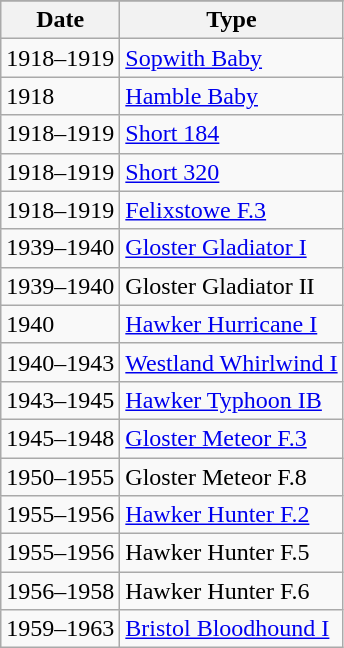<table class="wikitable">
<tr>
</tr>
<tr>
<th>Date</th>
<th>Type</th>
</tr>
<tr>
<td>1918–1919</td>
<td><a href='#'>Sopwith Baby</a></td>
</tr>
<tr>
<td>1918</td>
<td><a href='#'>Hamble Baby</a></td>
</tr>
<tr>
<td>1918–1919</td>
<td><a href='#'>Short 184</a></td>
</tr>
<tr>
<td>1918–1919</td>
<td><a href='#'>Short 320</a></td>
</tr>
<tr>
<td>1918–1919</td>
<td><a href='#'>Felixstowe F.3</a></td>
</tr>
<tr>
<td>1939–1940</td>
<td><a href='#'>Gloster Gladiator I</a></td>
</tr>
<tr>
<td>1939–1940</td>
<td>Gloster Gladiator II</td>
</tr>
<tr>
<td>1940</td>
<td><a href='#'>Hawker Hurricane I</a></td>
</tr>
<tr>
<td>1940–1943</td>
<td><a href='#'>Westland Whirlwind I</a></td>
</tr>
<tr>
<td>1943–1945</td>
<td><a href='#'>Hawker Typhoon IB</a></td>
</tr>
<tr>
<td>1945–1948</td>
<td><a href='#'>Gloster Meteor F.3</a></td>
</tr>
<tr>
<td>1950–1955</td>
<td>Gloster Meteor F.8</td>
</tr>
<tr>
<td>1955–1956</td>
<td><a href='#'>Hawker Hunter F.2</a></td>
</tr>
<tr>
<td>1955–1956</td>
<td>Hawker Hunter F.5</td>
</tr>
<tr>
<td>1956–1958</td>
<td>Hawker Hunter F.6</td>
</tr>
<tr>
<td>1959–1963</td>
<td><a href='#'>Bristol Bloodhound I</a></td>
</tr>
</table>
